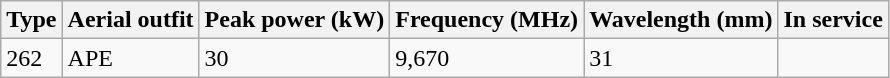<table class="wikitable">
<tr>
<th>Type</th>
<th>Aerial outfit</th>
<th>Peak power (kW)</th>
<th>Frequency (MHz)</th>
<th>Wavelength (mm)</th>
<th>In service</th>
</tr>
<tr>
<td>262</td>
<td>APE</td>
<td>30</td>
<td>9,670</td>
<td>31</td>
<td></td>
</tr>
</table>
